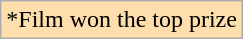<table class="wikitable">
<tr style="background:#FFDEAD;">
<td>*Film won the top prize</td>
</tr>
</table>
